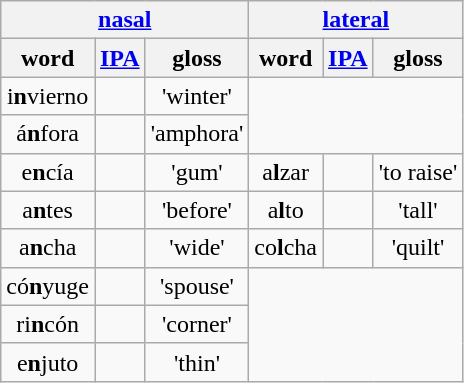<table class="wikitable">
<tr>
<th colspan="3"><a href='#'>nasal</a></th>
<th colspan="3"><a href='#'>lateral</a></th>
</tr>
<tr>
<th>word</th>
<th><a href='#'>IPA</a></th>
<th>gloss</th>
<th>word</th>
<th><a href='#'>IPA</a></th>
<th>gloss</th>
</tr>
<tr style="text-align: center;">
<td>i<strong>n</strong>vierno</td>
<td></td>
<td>'winter'</td>
<td colspan="3" rowspan="2"></td>
</tr>
<tr style="text-align: center;">
<td>á<strong>n</strong>fora</td>
<td></td>
<td>'amphora'</td>
</tr>
<tr style="text-align: center;">
<td>e<strong>n</strong>cía</td>
<td></td>
<td>'gum'</td>
<td>a<strong>l</strong>zar</td>
<td></td>
<td>'to raise'</td>
</tr>
<tr style="text-align: center;">
<td>a<strong>n</strong>tes</td>
<td></td>
<td>'before'</td>
<td>a<strong>l</strong>to</td>
<td></td>
<td>'tall'</td>
</tr>
<tr style="text-align: center;">
<td>a<strong>n</strong>cha</td>
<td></td>
<td>'wide'</td>
<td>co<strong>l</strong>cha</td>
<td></td>
<td>'quilt'</td>
</tr>
<tr style="text-align: center;">
<td>có<strong>n</strong>yuge</td>
<td></td>
<td>'spouse'</td>
<td colspan="3" rowspan="3"></td>
</tr>
<tr style="text-align: center;">
<td>ri<strong>n</strong>cón</td>
<td></td>
<td>'corner'</td>
</tr>
<tr style="text-align: center;">
<td>e<strong>n</strong>juto</td>
<td></td>
<td>'thin'</td>
</tr>
</table>
